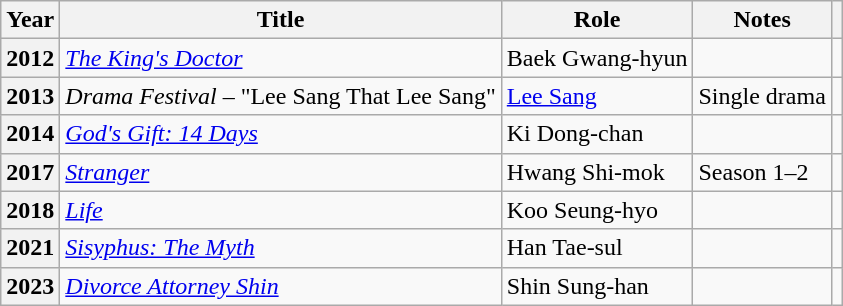<table class="wikitable plainrowheaders sortable">
<tr>
<th scope="col">Year</th>
<th scope="col">Title</th>
<th scope="col">Role</th>
<th scope="col">Notes</th>
<th scope="col" class="unsortable"></th>
</tr>
<tr>
<th scope="row">2012</th>
<td><em><a href='#'>The King's Doctor</a></em></td>
<td>Baek Gwang-hyun</td>
<td></td>
<td></td>
</tr>
<tr>
<th scope="row">2013</th>
<td><em>Drama Festival</em> – "Lee Sang That Lee Sang"</td>
<td><a href='#'>Lee Sang</a></td>
<td>Single drama</td>
<td style="text-align:center"></td>
</tr>
<tr>
<th scope="row">2014</th>
<td><em><a href='#'>God's Gift: 14 Days</a></em></td>
<td>Ki Dong-chan</td>
<td></td>
<td></td>
</tr>
<tr>
<th scope="row">2017</th>
<td><em><a href='#'>Stranger</a></em></td>
<td>Hwang Shi-mok</td>
<td>Season 1–2</td>
<td></td>
</tr>
<tr>
<th scope="row">2018</th>
<td><em><a href='#'>Life</a></em></td>
<td>Koo Seung-hyo</td>
<td></td>
<td></td>
</tr>
<tr>
<th scope="row">2021</th>
<td><em><a href='#'>Sisyphus: The Myth</a></em></td>
<td>Han Tae-sul</td>
<td></td>
<td></td>
</tr>
<tr>
<th scope="row">2023</th>
<td><em><a href='#'>Divorce Attorney Shin</a></em></td>
<td>Shin Sung-han</td>
<td></td>
<td style="text-align:center"></td>
</tr>
</table>
